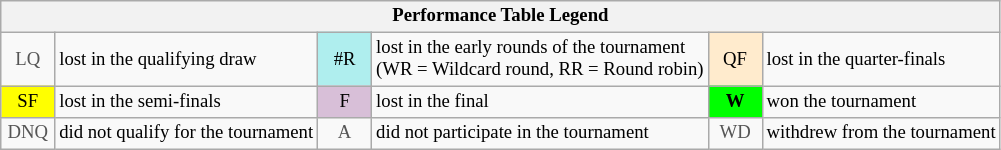<table class="wikitable" style="font-size:78%;">
<tr>
<th colspan="6">Performance Table Legend</th>
</tr>
<tr>
<td style="color:#555555; text-align:center; width:30px;">LQ</td>
<td>lost in the qualifying draw</td>
<td style="background:#afeeee; text-align:center;">#R</td>
<td>lost in the early rounds of the tournament<br>(WR = Wildcard round, RR = Round robin)</td>
<td style="background:#ffebcd; text-align:center;">QF</td>
<td>lost in the quarter-finals</td>
</tr>
<tr>
<td style="background:yellow; text-align:center;">SF</td>
<td>lost in the semi-finals</td>
<td style="background:#D8BFD8; text-align:center;">F</td>
<td>lost in the final</td>
<td style="background:#00ff00; text-align:center;"><strong>W</strong></td>
<td>won the tournament</td>
</tr>
<tr>
<td style="color:#555555; text-align:center; width:30px;">DNQ</td>
<td>did not qualify for the tournament</td>
<td style="color:#555555; text-align:center;" width="30">A</td>
<td>did not participate in the tournament</td>
<td style="color:#555555; text-align:center;" width="30">WD</td>
<td>withdrew from the tournament</td>
</tr>
</table>
